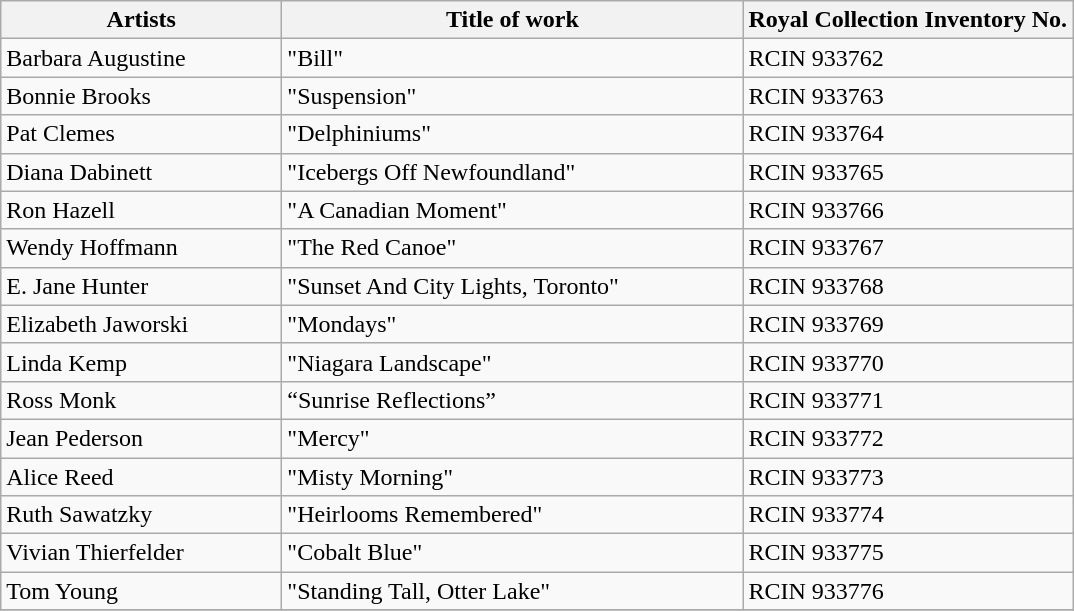<table class="wikitable">
<tr>
<th>Artists</th>
<th>Title of work</th>
<th>Royal Collection Inventory No.</th>
</tr>
<tr>
<td width="180pt">Barbara Augustine</td>
<td width="300pt">"Bill"</td>
<td>RCIN 933762</td>
</tr>
<tr>
<td>Bonnie Brooks</td>
<td>"Suspension"</td>
<td>RCIN 933763</td>
</tr>
<tr>
<td>Pat Clemes</td>
<td>"Delphiniums"</td>
<td>RCIN 933764</td>
</tr>
<tr>
<td>Diana Dabinett</td>
<td>"Icebergs Off Newfoundland"</td>
<td>RCIN 933765</td>
</tr>
<tr>
<td>Ron Hazell</td>
<td>"A Canadian Moment"</td>
<td>RCIN 933766</td>
</tr>
<tr>
<td>Wendy Hoffmann</td>
<td>"The Red Canoe"</td>
<td>RCIN 933767</td>
</tr>
<tr>
<td>E. Jane Hunter</td>
<td>"Sunset And City Lights, Toronto"</td>
<td>RCIN 933768</td>
</tr>
<tr>
<td>Elizabeth Jaworski</td>
<td>"Mondays"</td>
<td>RCIN 933769</td>
</tr>
<tr>
<td>Linda Kemp</td>
<td>"Niagara Landscape"</td>
<td>RCIN 933770</td>
</tr>
<tr>
<td>Ross Monk</td>
<td>“Sunrise Reflections”</td>
<td>RCIN 933771</td>
</tr>
<tr>
<td>Jean Pederson</td>
<td>"Mercy"</td>
<td>RCIN 933772</td>
</tr>
<tr>
<td>Alice Reed</td>
<td>"Misty Morning"</td>
<td>RCIN 933773</td>
</tr>
<tr>
<td>Ruth Sawatzky</td>
<td>"Heirlooms Remembered"</td>
<td>RCIN 933774</td>
</tr>
<tr>
<td>Vivian Thierfelder</td>
<td>"Cobalt Blue"</td>
<td>RCIN 933775</td>
</tr>
<tr>
<td>Tom Young</td>
<td>"Standing Tall, Otter Lake"</td>
<td>RCIN 933776</td>
</tr>
<tr>
</tr>
</table>
